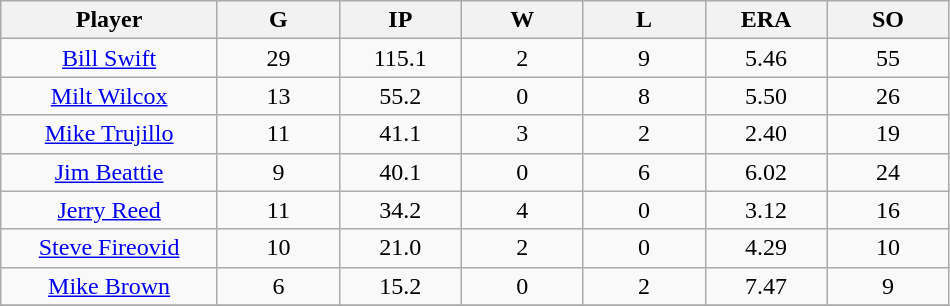<table class="wikitable sortable">
<tr>
<th bgcolor="#DDDDFF" width="16%">Player</th>
<th bgcolor="#DDDDFF" width="9%">G</th>
<th bgcolor="#DDDDFF" width="9%">IP</th>
<th bgcolor="#DDDDFF" width="9%">W</th>
<th bgcolor="#DDDDFF" width="9%">L</th>
<th bgcolor="#DDDDFF" width="9%">ERA</th>
<th bgcolor="#DDDDFF" width="9%">SO</th>
</tr>
<tr align="center">
<td><a href='#'>Bill Swift</a></td>
<td>29</td>
<td>115.1</td>
<td>2</td>
<td>9</td>
<td>5.46</td>
<td>55</td>
</tr>
<tr align=center>
<td><a href='#'>Milt Wilcox</a></td>
<td>13</td>
<td>55.2</td>
<td>0</td>
<td>8</td>
<td>5.50</td>
<td>26</td>
</tr>
<tr align=center>
<td><a href='#'>Mike Trujillo</a></td>
<td>11</td>
<td>41.1</td>
<td>3</td>
<td>2</td>
<td>2.40</td>
<td>19</td>
</tr>
<tr align="center">
<td><a href='#'>Jim Beattie</a></td>
<td>9</td>
<td>40.1</td>
<td>0</td>
<td>6</td>
<td>6.02</td>
<td>24</td>
</tr>
<tr align=center>
<td><a href='#'>Jerry Reed</a></td>
<td>11</td>
<td>34.2</td>
<td>4</td>
<td>0</td>
<td>3.12</td>
<td>16</td>
</tr>
<tr align="center">
<td><a href='#'>Steve Fireovid</a></td>
<td>10</td>
<td>21.0</td>
<td>2</td>
<td>0</td>
<td>4.29</td>
<td>10</td>
</tr>
<tr align="center">
<td><a href='#'>Mike Brown</a></td>
<td>6</td>
<td>15.2</td>
<td>0</td>
<td>2</td>
<td>7.47</td>
<td>9</td>
</tr>
<tr align="center">
</tr>
</table>
